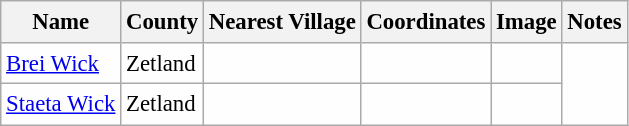<table class="wikitable sortable" style="table-layout:fixed;background-color:#FEFEFE;font-size:95%;padding:0.30em;line-height:1.35em;">
<tr>
<th scope="col">Name</th>
<th scope="col">County</th>
<th scope="col">Nearest Village</th>
<th scope="col" data-sort-type="number">Coordinates</th>
<th scope="col">Image</th>
<th scope="col">Notes</th>
</tr>
<tr>
<td><a href='#'>Brei Wick</a></td>
<td>Zetland</td>
<td></td>
<td></td>
<td></td>
</tr>
<tr>
<td><a href='#'>Staeta Wick</a></td>
<td>Zetland</td>
<td></td>
<td></td>
<td></td>
</tr>
</table>
